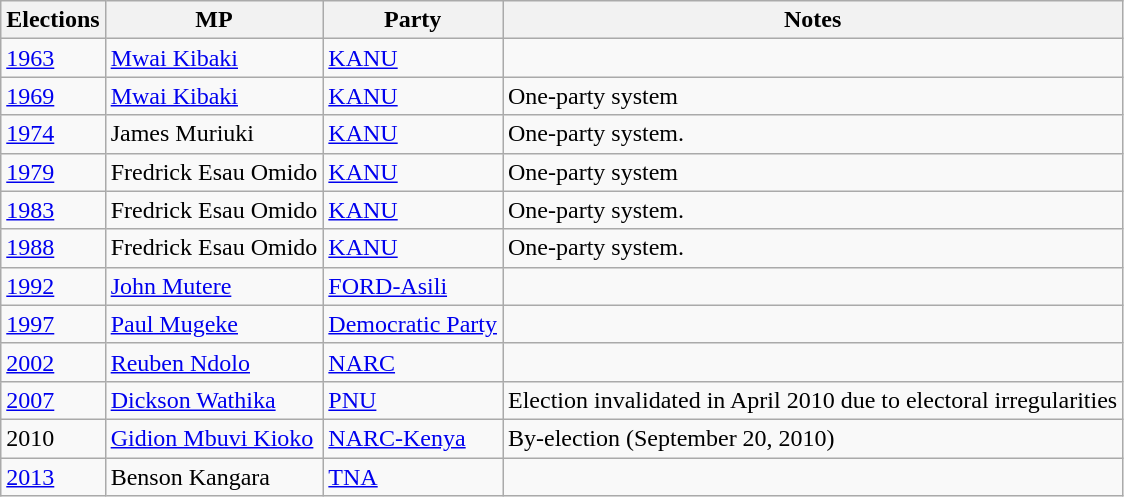<table class="wikitable">
<tr>
<th>Elections</th>
<th>MP </th>
<th>Party</th>
<th>Notes</th>
</tr>
<tr>
<td><a href='#'>1963</a></td>
<td><a href='#'>Mwai Kibaki</a></td>
<td><a href='#'>KANU</a></td>
<td></td>
</tr>
<tr>
<td><a href='#'>1969</a></td>
<td><a href='#'>Mwai Kibaki</a></td>
<td><a href='#'>KANU</a></td>
<td>One-party system</td>
</tr>
<tr>
<td><a href='#'>1974</a></td>
<td>James Muriuki</td>
<td><a href='#'>KANU</a></td>
<td>One-party system.</td>
</tr>
<tr>
<td><a href='#'>1979</a></td>
<td>Fredrick Esau Omido</td>
<td><a href='#'>KANU</a></td>
<td>One-party system</td>
</tr>
<tr>
<td><a href='#'>1983</a></td>
<td>Fredrick Esau Omido</td>
<td><a href='#'>KANU</a></td>
<td>One-party system.</td>
</tr>
<tr>
<td><a href='#'>1988</a></td>
<td>Fredrick Esau Omido</td>
<td><a href='#'>KANU</a></td>
<td>One-party system.</td>
</tr>
<tr>
<td><a href='#'>1992</a></td>
<td><a href='#'>John Mutere</a></td>
<td><a href='#'>FORD-Asili</a></td>
<td></td>
</tr>
<tr>
<td><a href='#'>1997</a></td>
<td><a href='#'>Paul Mugeke</a></td>
<td><a href='#'>Democratic Party</a></td>
<td></td>
</tr>
<tr>
<td><a href='#'>2002</a></td>
<td><a href='#'>Reuben Ndolo</a></td>
<td><a href='#'>NARC</a></td>
<td></td>
</tr>
<tr>
<td><a href='#'>2007</a></td>
<td><a href='#'>Dickson Wathika</a></td>
<td><a href='#'>PNU</a></td>
<td>Election invalidated in April 2010 due to electoral irregularities</td>
</tr>
<tr>
<td>2010</td>
<td><a href='#'>Gidion Mbuvi Kioko</a></td>
<td><a href='#'>NARC-Kenya</a></td>
<td>By-election (September 20, 2010)</td>
</tr>
<tr>
<td><a href='#'>2013</a></td>
<td>Benson Kangara</td>
<td><a href='#'>TNA</a></td>
</tr>
</table>
